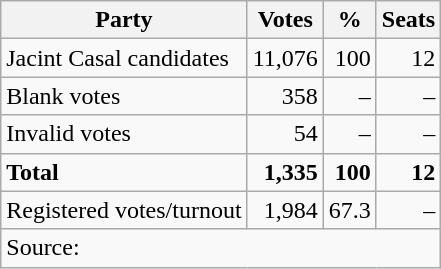<table class="wikitable">
<tr>
<th>Party</th>
<th>Votes</th>
<th>%</th>
<th>Seats</th>
</tr>
<tr>
<td>Jacint Casal candidates</td>
<td style="text-align: right;">11,076</td>
<td style="text-align: right;">100</td>
<td style="text-align: right;">12</td>
</tr>
<tr>
<td>Blank votes</td>
<td style="text-align: right;">358</td>
<td style="text-align: right;">–</td>
<td style="text-align: right;">–</td>
</tr>
<tr>
<td>Invalid votes</td>
<td style="text-align: right;">54</td>
<td style="text-align: right;">–</td>
<td style="text-align: right;">–</td>
</tr>
<tr>
<td style="font-weight: bold;">Total</td>
<td style="text-align: right; font-weight: bold;">1,335</td>
<td style="text-align: right; font-weight: bold;">100</td>
<td style="text-align: right; font-weight: bold;">12</td>
</tr>
<tr>
<td>Registered votes/turnout</td>
<td style="text-align: right;">1,984</td>
<td style="text-align: right;">67.3</td>
<td style="text-align: right;">–</td>
</tr>
<tr>
<td colspan="4">Source: </td>
</tr>
</table>
